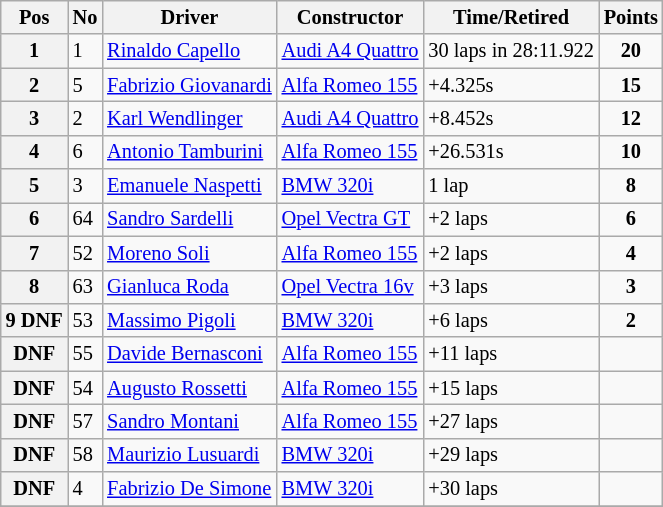<table class="wikitable" style="font-size: 85%;">
<tr>
<th>Pos</th>
<th>No</th>
<th>Driver</th>
<th>Constructor</th>
<th>Time/Retired</th>
<th>Points</th>
</tr>
<tr>
<th>1</th>
<td>1</td>
<td> <a href='#'>Rinaldo Capello</a></td>
<td><a href='#'>Audi A4 Quattro</a></td>
<td>30 laps in 28:11.922</td>
<td align=center><strong>20</strong></td>
</tr>
<tr>
<th>2</th>
<td>5</td>
<td> <a href='#'>Fabrizio Giovanardi</a></td>
<td><a href='#'>Alfa Romeo 155</a></td>
<td>+4.325s</td>
<td align=center><strong>15</strong></td>
</tr>
<tr>
<th>3</th>
<td>2</td>
<td> <a href='#'>Karl Wendlinger</a></td>
<td><a href='#'>Audi A4 Quattro</a></td>
<td>+8.452s</td>
<td align=center><strong>12</strong></td>
</tr>
<tr>
<th>4</th>
<td>6</td>
<td> <a href='#'>Antonio Tamburini</a></td>
<td><a href='#'>Alfa Romeo 155</a></td>
<td>+26.531s</td>
<td align=center><strong>10</strong></td>
</tr>
<tr>
<th>5</th>
<td>3</td>
<td> <a href='#'>Emanuele Naspetti</a></td>
<td><a href='#'>BMW 320i</a></td>
<td>1 lap</td>
<td align=center><strong>8</strong></td>
</tr>
<tr>
<th>6</th>
<td>64</td>
<td> <a href='#'>Sandro Sardelli</a></td>
<td><a href='#'> Opel Vectra GT</a></td>
<td>+2 laps</td>
<td align=center><strong>6</strong></td>
</tr>
<tr>
<th>7</th>
<td>52</td>
<td> <a href='#'>Moreno Soli</a></td>
<td><a href='#'>Alfa Romeo 155</a></td>
<td>+2 laps</td>
<td align=center><strong>4</strong></td>
</tr>
<tr>
<th>8</th>
<td>63</td>
<td> <a href='#'>Gianluca Roda</a></td>
<td><a href='#'> Opel Vectra 16v</a></td>
<td>+3 laps</td>
<td align=center><strong>3</strong></td>
</tr>
<tr>
<th>9 DNF</th>
<td>53</td>
<td> <a href='#'>Massimo Pigoli</a></td>
<td><a href='#'>BMW 320i</a></td>
<td>+6 laps</td>
<td align=center><strong>2</strong></td>
</tr>
<tr>
<th>DNF</th>
<td>55</td>
<td> <a href='#'>Davide Bernasconi</a></td>
<td><a href='#'>Alfa Romeo 155</a></td>
<td>+11 laps</td>
<td></td>
</tr>
<tr>
<th>DNF</th>
<td>54</td>
<td> <a href='#'>Augusto Rossetti</a></td>
<td><a href='#'>Alfa Romeo 155</a></td>
<td>+15 laps</td>
<td></td>
</tr>
<tr>
<th>DNF</th>
<td>57</td>
<td> <a href='#'>Sandro Montani</a></td>
<td><a href='#'>Alfa Romeo 155</a></td>
<td>+27 laps</td>
<td></td>
</tr>
<tr>
<th>DNF</th>
<td>58</td>
<td> <a href='#'>Maurizio Lusuardi</a></td>
<td><a href='#'>BMW 320i</a></td>
<td>+29 laps</td>
<td></td>
</tr>
<tr>
<th>DNF</th>
<td>4</td>
<td> <a href='#'>Fabrizio De Simone</a></td>
<td><a href='#'>BMW 320i</a></td>
<td>+30 laps</td>
<td></td>
</tr>
<tr>
</tr>
</table>
